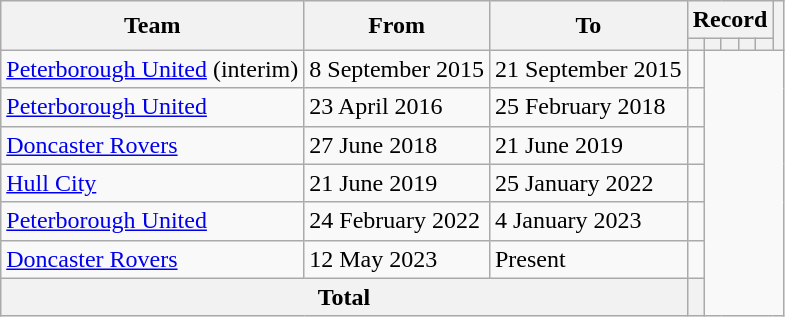<table class=wikitable style=text-align:center>
<tr>
<th rowspan=2>Team</th>
<th rowspan=2>From</th>
<th rowspan=2>To</th>
<th colspan=5>Record</th>
<th rowspan=2></th>
</tr>
<tr>
<th></th>
<th></th>
<th></th>
<th></th>
<th></th>
</tr>
<tr>
<td align=left><a href='#'>Peterborough United</a> (interim)</td>
<td align=left>8 September 2015</td>
<td align=left>21 September 2015<br></td>
<td></td>
</tr>
<tr>
<td align=left><a href='#'>Peterborough United</a></td>
<td align=left>23 April 2016</td>
<td align=left>25 February 2018<br></td>
<td></td>
</tr>
<tr>
<td align=left><a href='#'>Doncaster Rovers</a></td>
<td align=left>27 June 2018</td>
<td align=left>21 June 2019<br></td>
<td></td>
</tr>
<tr>
<td align=left><a href='#'>Hull City</a></td>
<td align=left>21 June 2019</td>
<td align=left>25 January 2022<br></td>
<td></td>
</tr>
<tr>
<td align=left><a href='#'>Peterborough United</a></td>
<td align=left>24 February 2022</td>
<td align=left>4 January 2023<br></td>
<td></td>
</tr>
<tr>
<td align=left><a href='#'>Doncaster Rovers</a></td>
<td align=left>12 May 2023</td>
<td align=left>Present<br></td>
<td></td>
</tr>
<tr>
<th colspan=3>Total<br></th>
<th></th>
</tr>
</table>
